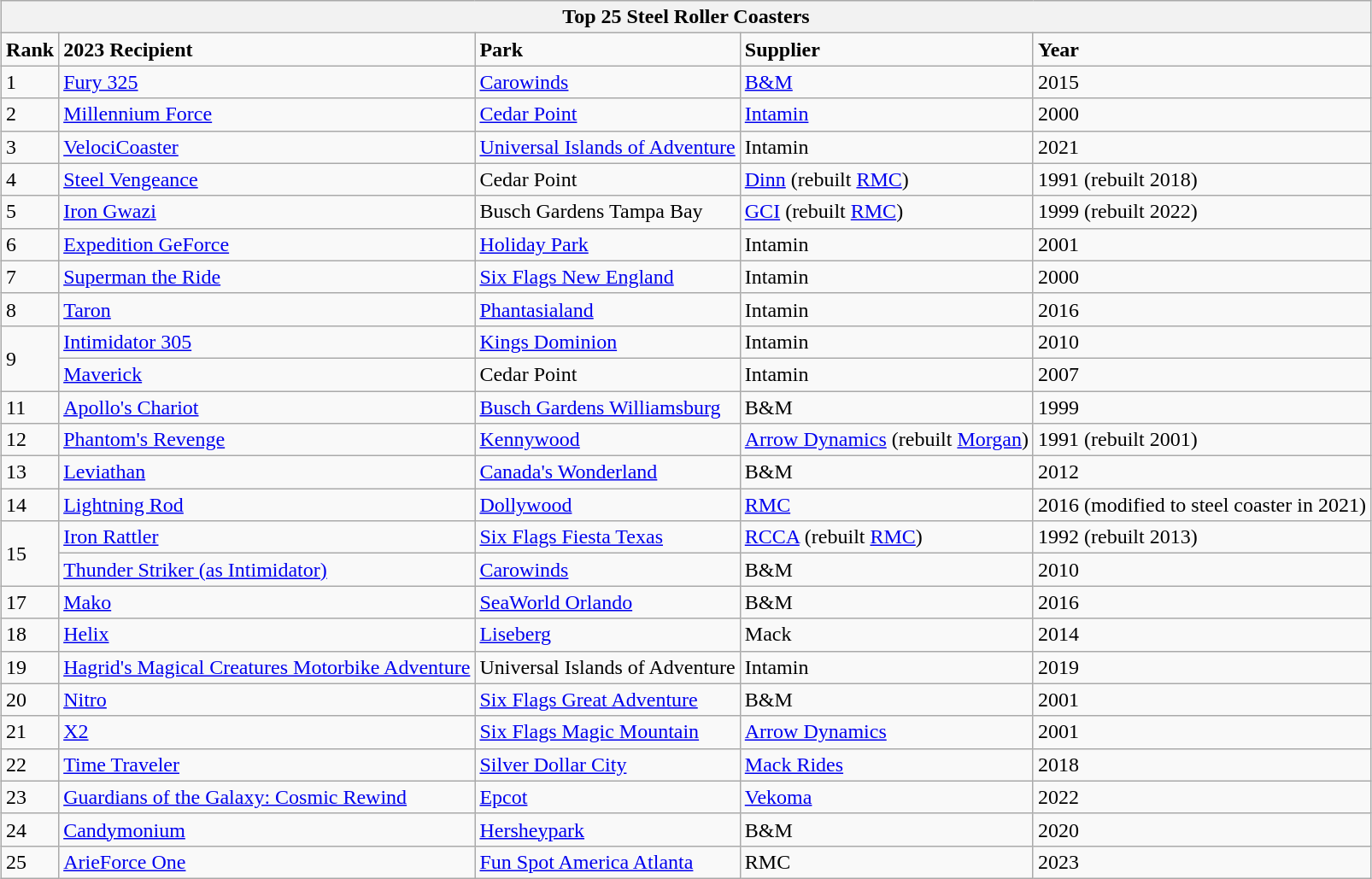<table class="wikitable" style="margin:1em auto;">
<tr>
<th colspan="500">Top 25 Steel Roller Coasters</th>
</tr>
<tr>
<td><strong>Rank</strong></td>
<td><strong>2023 Recipient</strong></td>
<td><strong>Park</strong></td>
<td><strong>Supplier</strong></td>
<td><strong>Year</strong></td>
</tr>
<tr>
<td>1</td>
<td><a href='#'>Fury 325</a></td>
<td><a href='#'>Carowinds</a></td>
<td><a href='#'>B&M</a></td>
<td>2015</td>
</tr>
<tr>
<td>2</td>
<td><a href='#'>Millennium Force</a></td>
<td><a href='#'>Cedar Point</a></td>
<td><a href='#'>Intamin</a></td>
<td>2000</td>
</tr>
<tr>
<td>3</td>
<td><a href='#'>VelociCoaster</a></td>
<td><a href='#'>Universal Islands of Adventure</a></td>
<td>Intamin</td>
<td>2021</td>
</tr>
<tr>
<td>4</td>
<td><a href='#'>Steel Vengeance</a></td>
<td>Cedar Point</td>
<td><a href='#'>Dinn</a> (rebuilt <a href='#'>RMC</a>)</td>
<td>1991 (rebuilt 2018)</td>
</tr>
<tr>
<td>5</td>
<td><a href='#'>Iron Gwazi</a></td>
<td>Busch Gardens Tampa Bay</td>
<td><a href='#'>GCI</a> (rebuilt <a href='#'>RMC</a>)</td>
<td>1999 (rebuilt 2022)</td>
</tr>
<tr>
<td>6</td>
<td><a href='#'>Expedition GeForce</a></td>
<td><a href='#'>Holiday Park</a></td>
<td>Intamin</td>
<td>2001</td>
</tr>
<tr>
<td>7</td>
<td><a href='#'>Superman the Ride</a></td>
<td><a href='#'>Six Flags New England</a></td>
<td>Intamin</td>
<td>2000</td>
</tr>
<tr>
<td>8</td>
<td><a href='#'>Taron</a></td>
<td><a href='#'>Phantasialand</a></td>
<td>Intamin</td>
<td>2016</td>
</tr>
<tr>
<td rowspan="2">9</td>
<td><a href='#'>Intimidator 305</a></td>
<td><a href='#'>Kings Dominion</a></td>
<td>Intamin</td>
<td>2010</td>
</tr>
<tr>
<td><a href='#'>Maverick</a></td>
<td>Cedar Point</td>
<td>Intamin</td>
<td>2007</td>
</tr>
<tr>
<td>11</td>
<td><a href='#'>Apollo's Chariot</a></td>
<td><a href='#'>Busch Gardens Williamsburg</a></td>
<td>B&M</td>
<td>1999</td>
</tr>
<tr>
<td>12</td>
<td><a href='#'>Phantom's Revenge</a></td>
<td><a href='#'>Kennywood</a></td>
<td><a href='#'>Arrow Dynamics</a> (rebuilt <a href='#'>Morgan</a>)</td>
<td>1991 (rebuilt 2001)</td>
</tr>
<tr>
<td>13</td>
<td><a href='#'>Leviathan</a></td>
<td><a href='#'>Canada's Wonderland</a></td>
<td>B&M</td>
<td>2012</td>
</tr>
<tr>
<td>14</td>
<td><a href='#'>Lightning Rod</a></td>
<td><a href='#'>Dollywood</a></td>
<td><a href='#'>RMC</a></td>
<td>2016 (modified to steel coaster in 2021)</td>
</tr>
<tr>
<td rowspan="2">15</td>
<td><a href='#'>Iron Rattler</a></td>
<td><a href='#'>Six Flags Fiesta Texas</a></td>
<td><a href='#'>RCCA</a> (rebuilt <a href='#'>RMC</a>)</td>
<td>1992 (rebuilt 2013)</td>
</tr>
<tr>
<td><a href='#'>Thunder Striker (as Intimidator)</a></td>
<td><a href='#'>Carowinds</a></td>
<td>B&M</td>
<td>2010</td>
</tr>
<tr>
<td>17</td>
<td><a href='#'>Mako</a></td>
<td><a href='#'>SeaWorld Orlando</a></td>
<td>B&M</td>
<td>2016</td>
</tr>
<tr>
<td>18</td>
<td><a href='#'>Helix</a></td>
<td><a href='#'>Liseberg</a></td>
<td>Mack</td>
<td>2014</td>
</tr>
<tr>
<td>19</td>
<td><a href='#'>Hagrid's Magical Creatures Motorbike Adventure</a></td>
<td>Universal Islands of Adventure</td>
<td>Intamin</td>
<td>2019</td>
</tr>
<tr>
<td>20</td>
<td><a href='#'>Nitro</a></td>
<td><a href='#'>Six Flags Great Adventure</a></td>
<td>B&M</td>
<td>2001</td>
</tr>
<tr>
<td>21</td>
<td><a href='#'>X2</a></td>
<td><a href='#'>Six Flags Magic Mountain</a></td>
<td><a href='#'>Arrow Dynamics</a></td>
<td>2001</td>
</tr>
<tr>
<td>22</td>
<td><a href='#'>Time Traveler</a></td>
<td><a href='#'>Silver Dollar City</a></td>
<td><a href='#'>Mack Rides</a></td>
<td>2018</td>
</tr>
<tr>
<td>23</td>
<td><a href='#'>Guardians of the Galaxy: Cosmic Rewind</a></td>
<td><a href='#'>Epcot</a></td>
<td><a href='#'>Vekoma</a></td>
<td>2022</td>
</tr>
<tr>
<td>24</td>
<td><a href='#'>Candymonium</a></td>
<td><a href='#'>Hersheypark</a></td>
<td>B&M</td>
<td>2020</td>
</tr>
<tr>
<td>25</td>
<td><a href='#'>ArieForce One</a></td>
<td><a href='#'>Fun Spot America Atlanta</a></td>
<td>RMC</td>
<td>2023</td>
</tr>
</table>
